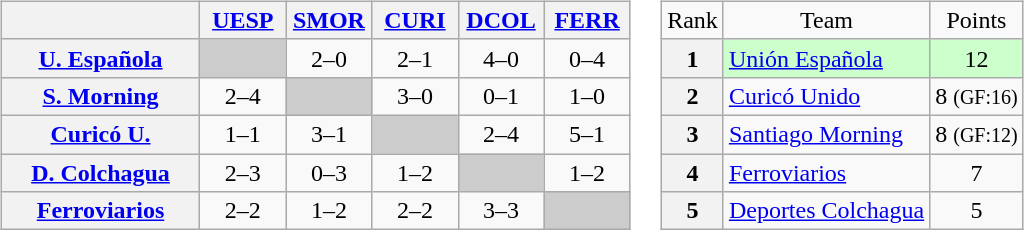<table>
<tr>
<td><br><table class="wikitable" style="text-align:center">
<tr>
<th width="125"> </th>
<th width="50"><a href='#'>UESP</a></th>
<th width="50"><a href='#'>SMOR</a></th>
<th width="50"><a href='#'>CURI</a></th>
<th width="50"><a href='#'>DCOL</a></th>
<th width="50"><a href='#'>FERR</a></th>
</tr>
<tr>
<th><a href='#'>U. Española</a></th>
<td bgcolor="#CCCCCC"></td>
<td>2–0</td>
<td>2–1</td>
<td>4–0</td>
<td>0–4</td>
</tr>
<tr>
<th><a href='#'>S. Morning</a></th>
<td>2–4</td>
<td bgcolor="#CCCCCC"></td>
<td>3–0</td>
<td>0–1</td>
<td>1–0</td>
</tr>
<tr>
<th><a href='#'>Curicó U.</a></th>
<td>1–1</td>
<td>3–1</td>
<td bgcolor="#CCCCCC"></td>
<td>2–4</td>
<td>5–1</td>
</tr>
<tr>
<th><a href='#'>D. Colchagua</a></th>
<td>2–3</td>
<td>0–3</td>
<td>1–2</td>
<td bgcolor="#CCCCCC"></td>
<td>1–2</td>
</tr>
<tr>
<th><a href='#'>Ferroviarios</a></th>
<td>2–2</td>
<td>1–2</td>
<td>2–2</td>
<td>3–3</td>
<td bgcolor="#CCCCCC"></td>
</tr>
</table>
</td>
<td><br><table class="wikitable" style="text-align: center;">
<tr>
<td>Rank</td>
<td>Team</td>
<td>Points</td>
</tr>
<tr bgcolor=#ccffcc>
<th>1</th>
<td style="text-align: left;"><a href='#'>Unión Española</a></td>
<td>12</td>
</tr>
<tr>
<th>2</th>
<td style="text-align: left;"><a href='#'>Curicó Unido</a></td>
<td>8 <small>(GF:16)</small></td>
</tr>
<tr>
<th>3</th>
<td style="text-align: left;"><a href='#'>Santiago Morning</a></td>
<td>8 <small>(GF:12)</small></td>
</tr>
<tr>
<th>4</th>
<td style="text-align: left;"><a href='#'>Ferroviarios</a></td>
<td>7</td>
</tr>
<tr>
<th>5</th>
<td style="text-align: left;"><a href='#'>Deportes Colchagua</a></td>
<td>5</td>
</tr>
</table>
</td>
</tr>
</table>
